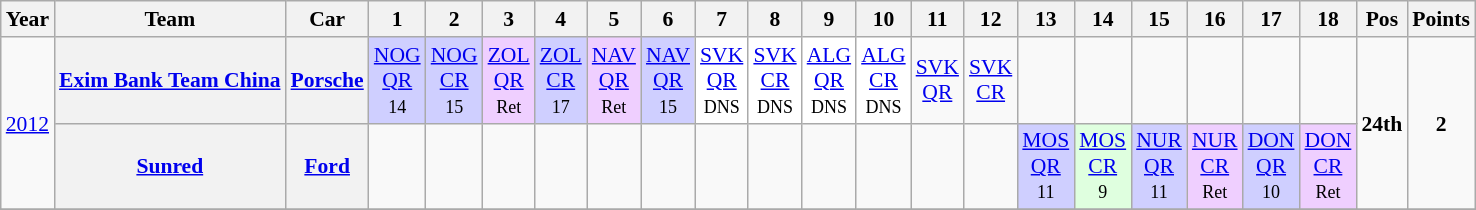<table class="wikitable" border="1" style="text-align:center; font-size:90%;">
<tr>
<th>Year</th>
<th>Team</th>
<th>Car</th>
<th>1</th>
<th>2</th>
<th>3</th>
<th>4</th>
<th>5</th>
<th>6</th>
<th>7</th>
<th>8</th>
<th>9</th>
<th>10</th>
<th>11</th>
<th>12</th>
<th>13</th>
<th>14</th>
<th>15</th>
<th>16</th>
<th>17</th>
<th>18</th>
<th>Pos</th>
<th>Points</th>
</tr>
<tr>
<td rowspan=2><a href='#'>2012</a></td>
<th><a href='#'>Exim Bank Team China</a></th>
<th><a href='#'>Porsche</a></th>
<td style="background:#CFCFFF;"><a href='#'>NOG<br>QR</a><br><small>14<br></small></td>
<td style="background:#CFCFFF;"><a href='#'>NOG<br>CR</a><br><small>15<br></small></td>
<td style="background:#EFCFFF;"><a href='#'>ZOL<br>QR</a><br><small>Ret<br></small></td>
<td style="background:#CFCFFF;"><a href='#'>ZOL<br>CR</a><br><small>17<br></small></td>
<td style="background:#EFCFFF;"><a href='#'>NAV<br>QR</a><br><small>Ret<br></small></td>
<td style="background:#CFCFFF;"><a href='#'>NAV<br>QR</a><br><small>15<br></small></td>
<td style="background:#FFFFFF;"><a href='#'>SVK<br>QR</a><br><small>DNS<br></small></td>
<td style="background:#FFFFFF;"><a href='#'>SVK<br>CR</a><br><small>DNS<br></small></td>
<td style="background:#FFFFFF;"><a href='#'>ALG<br>QR</a><br><small>DNS<br></small></td>
<td style="background:#FFFFFF;"><a href='#'>ALG<br>CR</a><br><small>DNS<br></small></td>
<td><a href='#'>SVK<br>QR</a></td>
<td><a href='#'>SVK<br>CR</a></td>
<td></td>
<td></td>
<td></td>
<td></td>
<td></td>
<td></td>
<td rowspan=2><strong>24th</strong></td>
<td rowspan=2><strong>2</strong></td>
</tr>
<tr>
<th><a href='#'>Sunred</a></th>
<th><a href='#'>Ford</a></th>
<td></td>
<td></td>
<td></td>
<td></td>
<td></td>
<td></td>
<td></td>
<td></td>
<td></td>
<td></td>
<td></td>
<td></td>
<td style="background:#CFCFFF;"><a href='#'>MOS<br>QR</a><br><small>11<br></small></td>
<td style="background:#DFFFDF;"><a href='#'>MOS<br>CR</a><br><small>9<br></small></td>
<td style="background:#CFCFFF;"><a href='#'>NUR<br>QR</a><br><small>11<br></small></td>
<td style="background:#EFCFFF;"><a href='#'>NUR<br>CR</a><br><small>Ret<br></small></td>
<td style="background:#CFCFFF;"><a href='#'>DON<br>QR</a><br><small>10<br></small></td>
<td style="background:#EFCFFF;"><a href='#'>DON<br>CR</a><br><small>Ret<br></small></td>
</tr>
<tr>
</tr>
</table>
